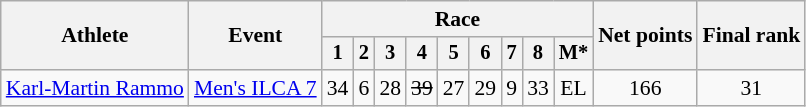<table class="wikitable" style="font-size:90%">
<tr>
<th rowspan="2">Athlete</th>
<th rowspan="2">Event</th>
<th colspan=9>Race</th>
<th rowspan=2>Net points</th>
<th rowspan=2>Final rank</th>
</tr>
<tr style="font-size:95%">
<th>1</th>
<th>2</th>
<th>3</th>
<th>4</th>
<th>5</th>
<th>6</th>
<th>7</th>
<th>8</th>
<th>M*</th>
</tr>
<tr align=center>
<td align=left><a href='#'>Karl-Martin Rammo</a></td>
<td align=left><a href='#'>Men's ILCA 7</a></td>
<td>34</td>
<td>6</td>
<td>28</td>
<td><s>39</s></td>
<td>27</td>
<td>29</td>
<td>9</td>
<td>33</td>
<td>EL</td>
<td>166</td>
<td>31</td>
</tr>
</table>
